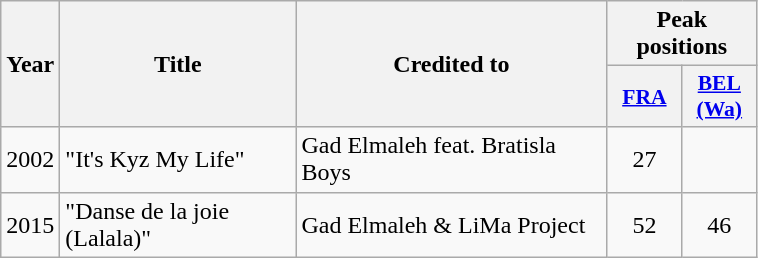<table class="wikitable">
<tr>
<th align="center" rowspan="2" width="10">Year</th>
<th align="center" rowspan="2" width="150">Title</th>
<th align="center" rowspan="2" width="200">Credited to</th>
<th align="center" colspan="2" width="20">Peak positions</th>
</tr>
<tr>
<th scope="col" style="width:3em;font-size:90%;"><a href='#'>FRA</a><br></th>
<th scope="col" style="width:3em;font-size:90%;"><a href='#'>BEL <br>(Wa)</a><br></th>
</tr>
<tr>
<td style="text-align:center;">2002</td>
<td>"It's Kyz My Life"</td>
<td>Gad Elmaleh feat. Bratisla Boys</td>
<td style="text-align:center;">27</td>
<td style="text-align:center;"></td>
</tr>
<tr>
<td style="text-align:center;">2015</td>
<td>"Danse de la joie (Lalala)"</td>
<td>Gad Elmaleh & LiMa Project</td>
<td style="text-align:center;">52</td>
<td style="text-align:center;">46</td>
</tr>
</table>
